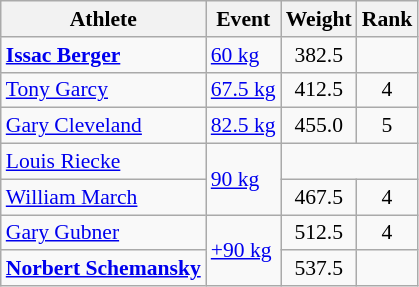<table class=wikitable style=font-size:90%;text-align:center>
<tr>
<th>Athlete</th>
<th>Event</th>
<th>Weight</th>
<th>Rank</th>
</tr>
<tr>
<td align=left><strong><a href='#'>Issac Berger</a></strong></td>
<td align=left><a href='#'>60 kg</a></td>
<td>382.5</td>
<td></td>
</tr>
<tr>
<td align=left><a href='#'>Tony Garcy</a></td>
<td align=left><a href='#'>67.5 kg</a></td>
<td>412.5</td>
<td>4</td>
</tr>
<tr>
<td align=left><a href='#'>Gary Cleveland</a></td>
<td align=left><a href='#'>82.5 kg</a></td>
<td>455.0</td>
<td>5</td>
</tr>
<tr>
<td align=left><a href='#'>Louis Riecke</a></td>
<td align=left rowspan=2><a href='#'>90 kg</a></td>
<td colspan=2></td>
</tr>
<tr>
<td align=left><a href='#'>William March</a></td>
<td>467.5</td>
<td>4</td>
</tr>
<tr>
<td align=left><a href='#'>Gary Gubner</a></td>
<td align=left rowspan=2><a href='#'>+90 kg</a></td>
<td>512.5</td>
<td>4</td>
</tr>
<tr>
<td align=left><strong><a href='#'>Norbert Schemansky</a></strong></td>
<td>537.5</td>
<td></td>
</tr>
</table>
